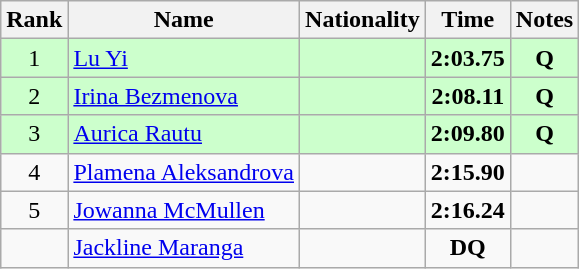<table class="wikitable sortable" style="text-align:center">
<tr>
<th>Rank</th>
<th>Name</th>
<th>Nationality</th>
<th>Time</th>
<th>Notes</th>
</tr>
<tr bgcolor=ccffcc>
<td>1</td>
<td align=left><a href='#'>Lu Yi</a></td>
<td align=left></td>
<td><strong>2:03.75</strong></td>
<td><strong>Q</strong></td>
</tr>
<tr bgcolor=ccffcc>
<td>2</td>
<td align=left><a href='#'>Irina Bezmenova</a></td>
<td align=left></td>
<td><strong>2:08.11</strong></td>
<td><strong>Q</strong></td>
</tr>
<tr bgcolor=ccffcc>
<td>3</td>
<td align=left><a href='#'>Aurica Rautu</a></td>
<td align=left></td>
<td><strong>2:09.80</strong></td>
<td><strong>Q</strong></td>
</tr>
<tr>
<td>4</td>
<td align=left><a href='#'>Plamena Aleksandrova</a></td>
<td align=left></td>
<td><strong>2:15.90</strong></td>
<td></td>
</tr>
<tr>
<td>5</td>
<td align=left><a href='#'>Jowanna McMullen</a></td>
<td align=left></td>
<td><strong>2:16.24</strong></td>
<td></td>
</tr>
<tr>
<td></td>
<td align=left><a href='#'>Jackline Maranga</a></td>
<td align=left></td>
<td><strong>DQ</strong></td>
<td></td>
</tr>
</table>
